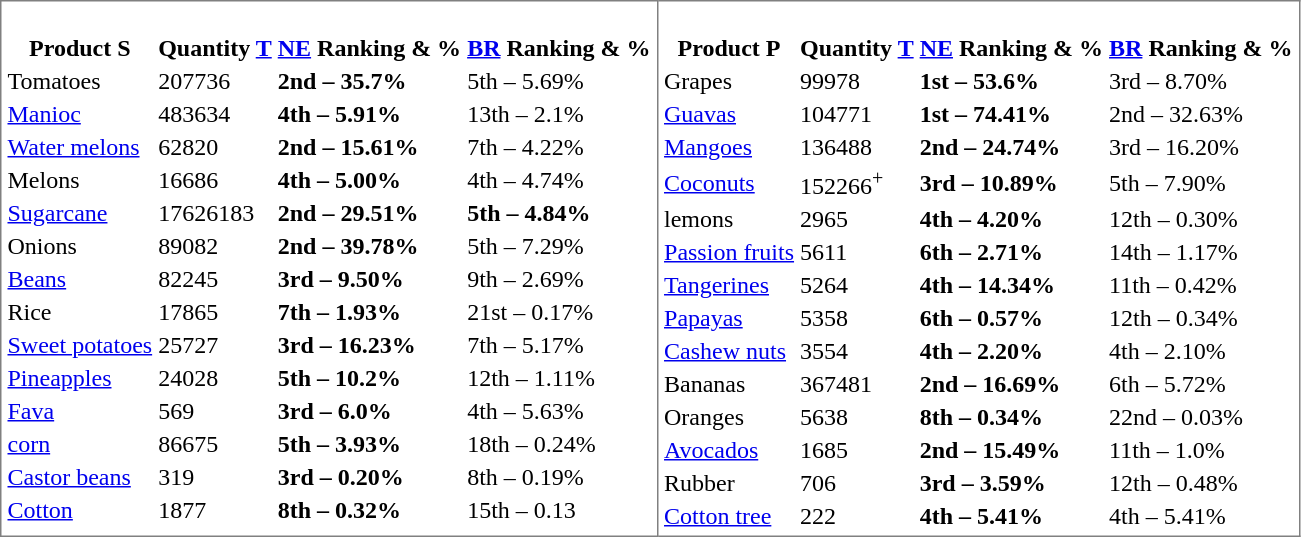<table border="1" style="float:center; margin: 1em;border-collapse:collapse;">
<tr>
<td valign="top"><br><table ->
<tr>
<th>Product S</th>
<th>Quantity <a href='#'>T</a></th>
<th><a href='#'>NE</a> Ranking & %</th>
<th><a href='#'>BR</a> Ranking & %</th>
</tr>
<tr>
<td>Tomatoes</td>
<td>207736</td>
<td><strong>2nd – 35.7%</strong></td>
<td>5th – 5.69%</td>
</tr>
<tr>
<td><a href='#'>Manioc</a></td>
<td>483634</td>
<td><strong>4th – 5.91%</strong></td>
<td>13th –  2.1%</td>
</tr>
<tr>
<td><a href='#'>Water melons</a></td>
<td>62820</td>
<td><strong>2nd – 15.61%</strong></td>
<td>7th – 4.22%</td>
</tr>
<tr>
<td>Melons</td>
<td>16686</td>
<td><strong>4th – 5.00%</strong></td>
<td>4th –  4.74%</td>
</tr>
<tr>
<td><a href='#'>Sugarcane</a></td>
<td>17626183</td>
<td><strong>2nd –  29.51%</strong></td>
<td><strong>5th – 4.84%</strong></td>
</tr>
<tr>
<td>Onions</td>
<td>89082</td>
<td><strong>2nd – 39.78%</strong></td>
<td>5th –  7.29%</td>
</tr>
<tr>
<td><a href='#'>Beans</a></td>
<td>82245</td>
<td><strong>3rd – 9.50%</strong></td>
<td>9th –  2.69%</td>
</tr>
<tr>
<td>Rice</td>
<td>17865</td>
<td><strong>7th – 1.93%</strong></td>
<td>21st –  0.17%</td>
</tr>
<tr>
<td><a href='#'>Sweet potatoes</a></td>
<td>25727</td>
<td><strong>3rd – 16.23%</strong></td>
<td>7th –  5.17%</td>
</tr>
<tr>
<td><a href='#'>Pineapples</a></td>
<td>24028</td>
<td><strong>5th – 10.2%</strong></td>
<td>12th – 1.11%</td>
</tr>
<tr>
<td><a href='#'>Fava</a></td>
<td>569</td>
<td><strong>3rd – 6.0%</strong></td>
<td>4th – 5.63%</td>
</tr>
<tr>
<td><a href='#'>corn</a></td>
<td>86675</td>
<td><strong>5th – 3.93%</strong></td>
<td>18th – 0.24%</td>
</tr>
<tr>
<td><a href='#'>Castor beans</a></td>
<td>319</td>
<td><strong>3rd – 0.20%</strong></td>
<td>8th – 0.19%</td>
</tr>
<tr>
<td><a href='#'>Cotton</a></td>
<td>1877</td>
<td><strong>8th – 0.32%</strong></td>
<td>15th – 0.13</td>
</tr>
</table>
</td>
<td valign="top"><br><table>
<tr>
<th>Product P</th>
<th>Quantity <a href='#'>T</a></th>
<th><a href='#'>NE</a> Ranking & %</th>
<th><a href='#'>BR</a> Ranking & %</th>
</tr>
<tr>
<td>Grapes</td>
<td>99978</td>
<td><strong>1st – 53.6%</strong></td>
<td>3rd – 8.70%</td>
</tr>
<tr>
<td><a href='#'>Guavas</a></td>
<td>104771</td>
<td><strong>1st – 74.41%</strong></td>
<td>2nd – 32.63%</td>
</tr>
<tr>
<td><a href='#'>Mangoes</a></td>
<td>136488</td>
<td><strong>2nd – 24.74%</strong></td>
<td>3rd – 16.20%</td>
</tr>
<tr>
<td><a href='#'>Coconuts</a></td>
<td>152266<sup>+</sup></td>
<td><strong>3rd – 10.89%</strong></td>
<td>5th – 7.90%</td>
</tr>
<tr>
<td>lemons</td>
<td>2965</td>
<td><strong>4th – 4.20%</strong></td>
<td>12th – 0.30%</td>
</tr>
<tr>
<td><a href='#'>Passion fruits</a></td>
<td>5611</td>
<td><strong>6th – 2.71%</strong></td>
<td>14th – 1.17%</td>
</tr>
<tr>
<td><a href='#'>Tangerines</a></td>
<td>5264</td>
<td><strong>4th – 14.34%</strong></td>
<td>11th – 0.42%</td>
</tr>
<tr>
<td><a href='#'>Papayas</a></td>
<td>5358</td>
<td><strong>6th – 0.57%</strong></td>
<td>12th – 0.34%</td>
</tr>
<tr>
<td><a href='#'>Cashew nuts</a></td>
<td>3554</td>
<td><strong>4th – 2.20%</strong></td>
<td>4th – 2.10%</td>
</tr>
<tr>
<td>Bananas</td>
<td>367481</td>
<td><strong>2nd – 16.69%</strong></td>
<td>6th – 5.72%</td>
</tr>
<tr>
<td>Oranges</td>
<td>5638</td>
<td><strong>8th – 0.34%</strong></td>
<td>22nd – 0.03%</td>
</tr>
<tr>
<td><a href='#'>Avocados</a></td>
<td>1685</td>
<td><strong>2nd – 15.49%</strong></td>
<td>11th – 1.0%</td>
</tr>
<tr>
<td>Rubber</td>
<td>706</td>
<td><strong>3rd – 3.59%</strong></td>
<td>12th – 0.48%</td>
</tr>
<tr>
<td><a href='#'>Cotton tree</a></td>
<td>222</td>
<td><strong>4th – 5.41%</strong></td>
<td>4th – 5.41%</td>
</tr>
</table>
</td>
</tr>
</table>
